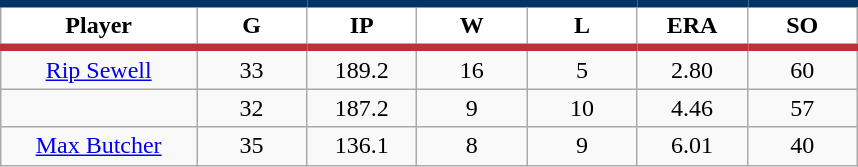<table class="wikitable sortable">
<tr>
<th style="background:#FFFFFF; border-top:#023465 5px solid; border-bottom:#ba313c 5px solid;" width="16%">Player</th>
<th style="background:#FFFFFF; border-top:#023465 5px solid; border-bottom:#ba313c 5px solid;" width="9%">G</th>
<th style="background:#FFFFFF; border-top:#023465 5px solid; border-bottom:#ba313c 5px solid;" width="9%">IP</th>
<th style="background:#FFFFFF; border-top:#023465 5px solid; border-bottom:#ba313c 5px solid;" width="9%">W</th>
<th style="background:#FFFFFF; border-top:#023465 5px solid; border-bottom:#ba313c 5px solid;" width="9%">L</th>
<th style="background:#FFFFFF; border-top:#023465 5px solid; border-bottom:#ba313c 5px solid;" width="9%">ERA</th>
<th style="background:#FFFFFF; border-top:#023465 5px solid; border-bottom:#ba313c 5px solid;" width="9%">SO</th>
</tr>
<tr align="center">
<td><a href='#'>Rip Sewell</a></td>
<td>33</td>
<td>189.2</td>
<td>16</td>
<td>5</td>
<td>2.80</td>
<td>60</td>
</tr>
<tr align="center">
<td></td>
<td>32</td>
<td>187.2</td>
<td>9</td>
<td>10</td>
<td>4.46</td>
<td>57</td>
</tr>
<tr align="center">
<td><a href='#'>Max Butcher</a></td>
<td>35</td>
<td>136.1</td>
<td>8</td>
<td>9</td>
<td>6.01</td>
<td>40</td>
</tr>
</table>
